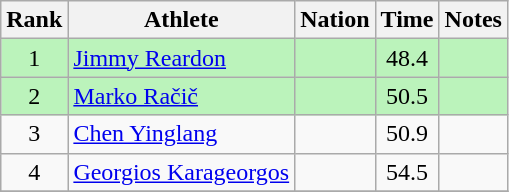<table class="wikitable sortable" style="text-align:center">
<tr>
<th>Rank</th>
<th>Athlete</th>
<th>Nation</th>
<th>Time</th>
<th>Notes</th>
</tr>
<tr bgcolor=#bbf3bb>
<td>1</td>
<td align=left><a href='#'>Jimmy Reardon</a></td>
<td align=left></td>
<td>48.4</td>
<td></td>
</tr>
<tr bgcolor=#bbf3bb>
<td>2</td>
<td align=left><a href='#'>Marko Račič</a></td>
<td align=left></td>
<td>50.5</td>
<td></td>
</tr>
<tr>
<td>3</td>
<td align=left><a href='#'>Chen Yinglang</a></td>
<td align=left></td>
<td>50.9</td>
<td></td>
</tr>
<tr>
<td>4</td>
<td align=left><a href='#'>Georgios Karageorgos</a></td>
<td align=left></td>
<td>54.5</td>
<td></td>
</tr>
<tr>
</tr>
</table>
